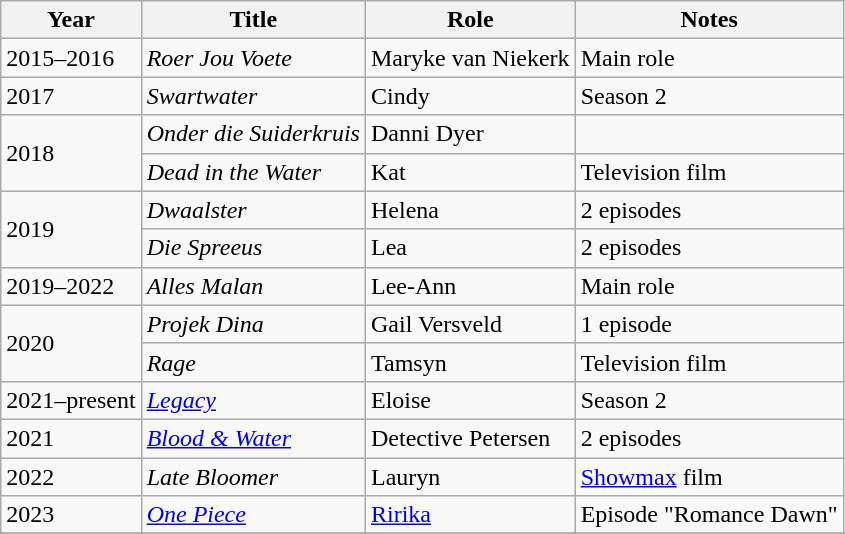<table class="wikitable unsortable">
<tr>
<th>Year</th>
<th>Title</th>
<th>Role</th>
<th>Notes</th>
</tr>
<tr>
<td>2015–2016</td>
<td><em>Roer Jou Voete</em></td>
<td>Maryke van Niekerk</td>
<td>Main role</td>
</tr>
<tr>
<td>2017</td>
<td><em>Swartwater</em></td>
<td>Cindy</td>
<td>Season 2</td>
</tr>
<tr>
<td rowspan="2">2018</td>
<td><em>Onder die Suiderkruis</em></td>
<td>Danni Dyer</td>
<td></td>
</tr>
<tr>
<td><em>Dead in the Water</em></td>
<td>Kat</td>
<td>Television film</td>
</tr>
<tr>
<td rowspan="2">2019</td>
<td><em>Dwaalster</em></td>
<td>Helena</td>
<td>2 episodes</td>
</tr>
<tr>
<td><em>Die Spreeus</em></td>
<td>Lea</td>
<td>2 episodes</td>
</tr>
<tr>
<td>2019–2022</td>
<td><em>Alles Malan</em></td>
<td>Lee-Ann</td>
<td>Main role</td>
</tr>
<tr>
<td rowspan="2">2020</td>
<td><em>Projek Dina</em></td>
<td>Gail Versveld</td>
<td>1 episode</td>
</tr>
<tr>
<td><em>Rage</em></td>
<td>Tamsyn</td>
<td>Television film</td>
</tr>
<tr>
<td>2021–present</td>
<td><em><a href='#'>Legacy</a></em></td>
<td>Eloise</td>
<td>Season 2</td>
</tr>
<tr>
<td>2021</td>
<td><em><a href='#'>Blood & Water</a></em></td>
<td>Detective Petersen</td>
<td>2 episodes</td>
</tr>
<tr>
<td>2022</td>
<td><em>Late Bloomer</em></td>
<td>Lauryn</td>
<td><a href='#'>Showmax</a> film</td>
</tr>
<tr>
<td>2023</td>
<td><em><a href='#'>One Piece</a></em></td>
<td><a href='#'>Ririka</a></td>
<td>Episode "Romance Dawn"</td>
</tr>
<tr>
</tr>
</table>
